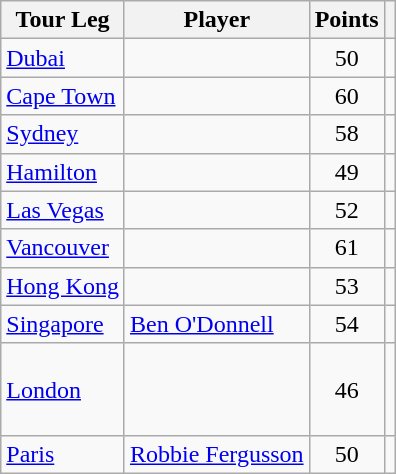<table class="wikitable">
<tr>
<th>Tour Leg</th>
<th>Player</th>
<th>Points</th>
<th></th>
</tr>
<tr>
<td><a href='#'>Dubai</a></td>
<td> <br> </td>
<td align=center>50</td>
<td align=center></td>
</tr>
<tr>
<td><a href='#'>Cape Town</a></td>
<td> </td>
<td align=center>60</td>
<td align=center></td>
</tr>
<tr>
<td><a href='#'>Sydney</a></td>
<td> </td>
<td align=center>58</td>
<td align=center></td>
</tr>
<tr>
<td><a href='#'>Hamilton</a></td>
<td> </td>
<td align=center>49</td>
<td align=center></td>
</tr>
<tr>
<td><a href='#'>Las Vegas</a></td>
<td> </td>
<td align=center>52</td>
<td align=center></td>
</tr>
<tr>
<td><a href='#'>Vancouver</a></td>
<td> </td>
<td align=center>61</td>
<td align=center></td>
</tr>
<tr>
<td><a href='#'>Hong Kong</a></td>
<td> </td>
<td align=center>53</td>
<td align=center></td>
</tr>
<tr>
<td><a href='#'>Singapore</a></td>
<td> <a href='#'>Ben O'Donnell</a></td>
<td align=center>54</td>
<td align=center></td>
</tr>
<tr>
<td><a href='#'>London</a></td>
<td> <br> <br> <br> </td>
<td align=center>46</td>
<td align=center></td>
</tr>
<tr>
<td><a href='#'>Paris</a></td>
<td> <a href='#'>Robbie Fergusson</a></td>
<td align=center>50</td>
<td align=center></td>
</tr>
</table>
